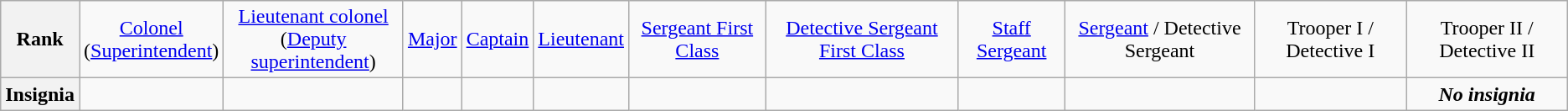<table class="wikitable">
<tr style="text-align:center;">
<th>Rank</th>
<td><a href='#'>Colonel</a><br>(<a href='#'>Superintendent</a>)</td>
<td><a href='#'>Lieutenant colonel</a><br>(<a href='#'>Deputy superintendent</a>)</td>
<td><a href='#'>Major</a></td>
<td><a href='#'>Captain</a></td>
<td><a href='#'>Lieutenant</a></td>
<td><a href='#'>Sergeant First Class</a></td>
<td><a href='#'>Detective Sergeant First Class</a></td>
<td><a href='#'>Staff Sergeant</a></td>
<td><a href='#'>Sergeant</a> / Detective Sergeant</td>
<td>Trooper I / Detective I</td>
<td>Trooper II / Detective II</td>
</tr>
<tr style="text-align:center;">
<th>Insignia</th>
<td></td>
<td></td>
<td></td>
<td></td>
<td></td>
<td></td>
<td></td>
<td></td>
<td></td>
<td></td>
<td><strong><em>No insignia</em></strong></td>
</tr>
</table>
